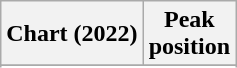<table class="wikitable plainrowheaders sortable">
<tr>
<th scope="col">Chart (2022)</th>
<th scope="col">Peak<br>position</th>
</tr>
<tr>
</tr>
<tr>
</tr>
<tr>
</tr>
</table>
